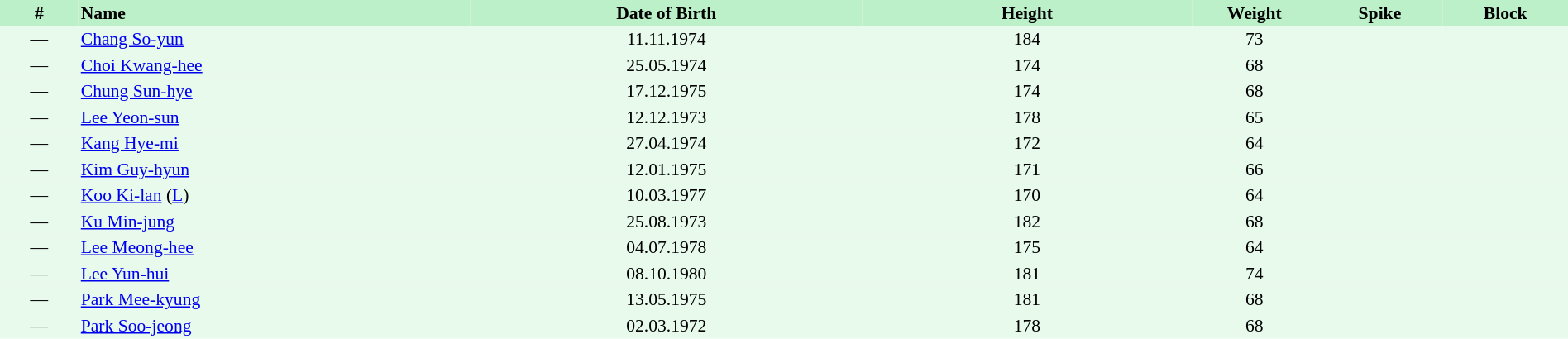<table border=0 cellpadding=2 cellspacing=0 style="text-align:center; font-size:90%;" width=100%>
<tr bgcolor=#BBF0C9>
<th width=5%>#</th>
<th width=25% align=left>Name</th>
<th width=25%>Date of Birth</th>
<th width=21%>Height</th>
<th width=8%>Weight</th>
<th width=8%>Spike</th>
<th width=8%>Block</th>
</tr>
<tr bgcolor=#E7FAEC>
<td>—</td>
<td align=left><a href='#'>Chang So-yun</a></td>
<td>11.11.1974</td>
<td>184</td>
<td>73</td>
<td></td>
<td></td>
</tr>
<tr bgcolor=#E7FAEC>
<td>—</td>
<td align=left><a href='#'>Choi Kwang-hee</a></td>
<td>25.05.1974</td>
<td>174</td>
<td>68</td>
<td></td>
<td></td>
</tr>
<tr bgcolor=#E7FAEC>
<td>—</td>
<td align=left><a href='#'>Chung Sun-hye</a></td>
<td>17.12.1975</td>
<td>174</td>
<td>68</td>
<td></td>
<td></td>
</tr>
<tr bgcolor=#E7FAEC>
<td>—</td>
<td align=left><a href='#'>Lee Yeon-sun</a></td>
<td>12.12.1973</td>
<td>178</td>
<td>65</td>
<td></td>
<td></td>
</tr>
<tr bgcolor=#E7FAEC>
<td>—</td>
<td align=left><a href='#'>Kang Hye-mi</a></td>
<td>27.04.1974</td>
<td>172</td>
<td>64</td>
<td></td>
<td></td>
</tr>
<tr bgcolor=#E7FAEC>
<td>—</td>
<td align=left><a href='#'>Kim Guy-hyun</a></td>
<td>12.01.1975</td>
<td>171</td>
<td>66</td>
<td></td>
<td></td>
</tr>
<tr bgcolor=#E7FAEC>
<td>—</td>
<td align=left><a href='#'>Koo Ki-lan</a> (<a href='#'>L</a>)</td>
<td>10.03.1977</td>
<td>170</td>
<td>64</td>
<td></td>
<td></td>
</tr>
<tr bgcolor=#E7FAEC>
<td>—</td>
<td align=left><a href='#'>Ku Min-jung</a></td>
<td>25.08.1973</td>
<td>182</td>
<td>68</td>
<td></td>
<td></td>
</tr>
<tr bgcolor=#E7FAEC>
<td>—</td>
<td align=left><a href='#'>Lee Meong-hee</a></td>
<td>04.07.1978</td>
<td>175</td>
<td>64</td>
<td></td>
<td></td>
</tr>
<tr bgcolor=#E7FAEC>
<td>—</td>
<td align=left><a href='#'>Lee Yun-hui</a></td>
<td>08.10.1980</td>
<td>181</td>
<td>74</td>
<td></td>
<td></td>
</tr>
<tr bgcolor=#E7FAEC>
<td>—</td>
<td align=left><a href='#'>Park Mee-kyung</a></td>
<td>13.05.1975</td>
<td>181</td>
<td>68</td>
<td></td>
<td></td>
</tr>
<tr bgcolor=#E7FAEC>
<td>—</td>
<td align=left><a href='#'>Park Soo-jeong</a></td>
<td>02.03.1972</td>
<td>178</td>
<td>68</td>
<td></td>
<td></td>
</tr>
</table>
